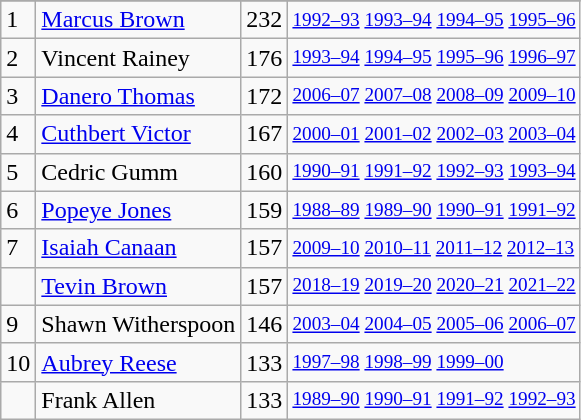<table class="wikitable">
<tr>
</tr>
<tr>
<td>1</td>
<td><a href='#'>Marcus Brown</a></td>
<td>232</td>
<td style="font-size:80%;"><a href='#'>1992–93</a> <a href='#'>1993–94</a> <a href='#'>1994–95</a> <a href='#'>1995–96</a></td>
</tr>
<tr>
<td>2</td>
<td>Vincent Rainey</td>
<td>176</td>
<td style="font-size:80%;"><a href='#'>1993–94</a> <a href='#'>1994–95</a> <a href='#'>1995–96</a> <a href='#'>1996–97</a></td>
</tr>
<tr>
<td>3</td>
<td><a href='#'>Danero Thomas</a></td>
<td>172</td>
<td style="font-size:80%;"><a href='#'>2006–07</a> <a href='#'>2007–08</a> <a href='#'>2008–09</a> <a href='#'>2009–10</a></td>
</tr>
<tr>
<td>4</td>
<td><a href='#'>Cuthbert Victor</a></td>
<td>167</td>
<td style="font-size:80%;"><a href='#'>2000–01</a> <a href='#'>2001–02</a> <a href='#'>2002–03</a> <a href='#'>2003–04</a></td>
</tr>
<tr>
<td>5</td>
<td>Cedric Gumm</td>
<td>160</td>
<td style="font-size:80%;"><a href='#'>1990–91</a> <a href='#'>1991–92</a> <a href='#'>1992–93</a> <a href='#'>1993–94</a></td>
</tr>
<tr>
<td>6</td>
<td><a href='#'>Popeye Jones</a></td>
<td>159</td>
<td style="font-size:80%;"><a href='#'>1988–89</a> <a href='#'>1989–90</a> <a href='#'>1990–91</a> <a href='#'>1991–92</a></td>
</tr>
<tr>
<td>7</td>
<td><a href='#'>Isaiah Canaan</a></td>
<td>157</td>
<td style="font-size:80%;"><a href='#'>2009–10</a> <a href='#'>2010–11</a> <a href='#'>2011–12</a> <a href='#'>2012–13</a></td>
</tr>
<tr>
<td></td>
<td><a href='#'>Tevin Brown</a></td>
<td>157</td>
<td style="font-size:80%;"><a href='#'>2018–19</a> <a href='#'>2019–20</a> <a href='#'>2020–21</a> <a href='#'>2021–22</a></td>
</tr>
<tr>
<td>9</td>
<td>Shawn Witherspoon</td>
<td>146</td>
<td style="font-size:80%;"><a href='#'>2003–04</a> <a href='#'>2004–05</a> <a href='#'>2005–06</a> <a href='#'>2006–07</a></td>
</tr>
<tr>
<td>10</td>
<td><a href='#'>Aubrey Reese</a></td>
<td>133</td>
<td style="font-size:80%;"><a href='#'>1997–98</a> <a href='#'>1998–99</a> <a href='#'>1999–00</a></td>
</tr>
<tr>
<td></td>
<td>Frank Allen</td>
<td>133</td>
<td style="font-size:80%;"><a href='#'>1989–90</a> <a href='#'>1990–91</a> <a href='#'>1991–92</a> <a href='#'>1992–93</a></td>
</tr>
</table>
